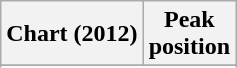<table class="wikitable sortable plainrowheaders">
<tr>
<th>Chart (2012)</th>
<th>Peak<br>position</th>
</tr>
<tr>
</tr>
<tr>
</tr>
<tr>
</tr>
</table>
